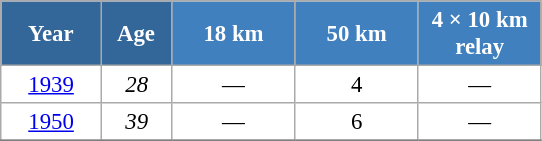<table class="wikitable" style="font-size:95%; text-align:center; border:grey solid 1px; border-collapse:collapse; background:#ffffff;">
<tr>
<th style="background-color:#369; color:white; width:60px;"> Year </th>
<th style="background-color:#369; color:white; width:40px;"> Age </th>
<th style="background-color:#4180be; color:white; width:75px;"> 18 km </th>
<th style="background-color:#4180be; color:white; width:75px;"> 50 km </th>
<th style="background-color:#4180be; color:white; width:75px;"> 4 × 10 km <br> relay </th>
</tr>
<tr>
<td><a href='#'>1939</a></td>
<td><em>28</em></td>
<td>—</td>
<td>4</td>
<td>—</td>
</tr>
<tr>
<td><a href='#'>1950</a></td>
<td><em>39</em></td>
<td>—</td>
<td>6</td>
<td>—</td>
</tr>
<tr>
</tr>
</table>
